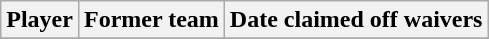<table class="wikitable">
<tr>
<th>Player</th>
<th>Former team</th>
<th>Date claimed off waivers</th>
</tr>
<tr>
</tr>
</table>
